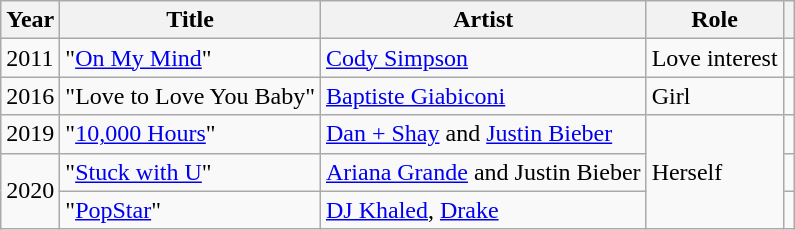<table class="wikitable">
<tr>
<th>Year</th>
<th>Title</th>
<th>Artist</th>
<th>Role</th>
<th></th>
</tr>
<tr>
<td>2011</td>
<td>"<a href='#'>On My Mind</a>"</td>
<td><a href='#'>Cody Simpson</a></td>
<td>Love interest</td>
<td></td>
</tr>
<tr>
<td>2016</td>
<td>"Love to Love You Baby"</td>
<td><a href='#'>Baptiste Giabiconi</a></td>
<td>Girl</td>
<td></td>
</tr>
<tr>
<td>2019</td>
<td>"<a href='#'>10,000 Hours</a>"</td>
<td><a href='#'>Dan + Shay</a> and <a href='#'>Justin Bieber</a></td>
<td rowspan="3">Herself</td>
<td></td>
</tr>
<tr>
<td rowspan="2">2020</td>
<td>"<a href='#'>Stuck with U</a>"</td>
<td><a href='#'>Ariana Grande</a> and Justin Bieber</td>
<td></td>
</tr>
<tr>
<td>"<a href='#'>PopStar</a>"</td>
<td><a href='#'>DJ Khaled</a>, <a href='#'>Drake</a></td>
<td></td>
</tr>
</table>
